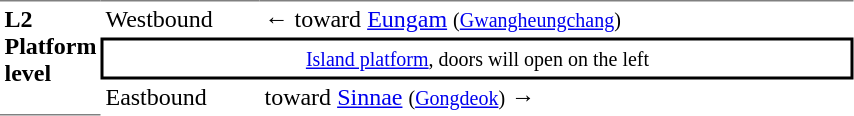<table table border=0 cellspacing=0 cellpadding=3>
<tr>
<td style="border-top:solid 1px gray;border-bottom:solid 1px gray;" width=50 rowspan=10 valign=top><strong>L2<br>Platform level</strong></td>
<td style="border-bottom:solid 0px gray;border-top:solid 1px gray;" width=100>Westbound</td>
<td style="border-bottom:solid 0px gray;border-top:solid 1px gray;" width=390>←  toward <a href='#'>Eungam</a> <small>(<a href='#'>Gwangheungchang</a>)</small></td>
</tr>
<tr>
<td style="border-top:solid 2px black;border-right:solid 2px black;border-left:solid 2px black;border-bottom:solid 2px black;text-align:center;" colspan=2><small><a href='#'>Island platform</a>, doors will open on the left </small></td>
</tr>
<tr>
<td>Eastbound</td>
<td>  toward <a href='#'>Sinnae</a> <small>(<a href='#'>Gongdeok</a>)</small> →</td>
</tr>
</table>
